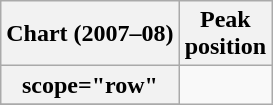<table class="wikitable sortable plainrowheaders">
<tr>
<th scope="col">Chart (2007–08)</th>
<th scope="col">Peak<br>position</th>
</tr>
<tr>
<th>scope="row"</th>
</tr>
<tr>
</tr>
</table>
